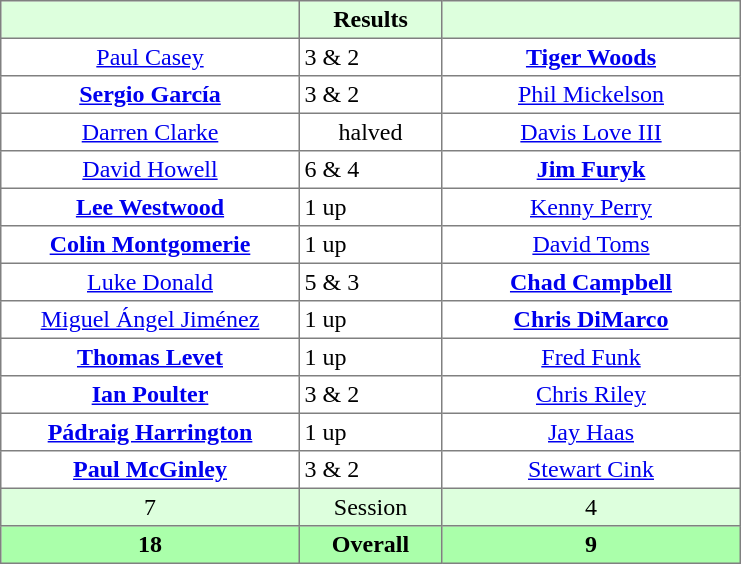<table border="1" cellpadding="3" style="border-collapse: collapse; text-align:center;">
<tr style="background:#dfd;">
<th style="width:12em;"></th>
<th style="width:5.5em;">Results</th>
<th style="width:12em;"></th>
</tr>
<tr>
<td><a href='#'>Paul Casey</a></td>
<td align=left> 3 & 2</td>
<td><strong><a href='#'>Tiger Woods</a></strong></td>
</tr>
<tr>
<td><strong><a href='#'>Sergio García</a></strong></td>
<td align=left> 3 & 2</td>
<td><a href='#'>Phil Mickelson</a></td>
</tr>
<tr>
<td><a href='#'>Darren Clarke</a></td>
<td>halved</td>
<td><a href='#'>Davis Love III</a></td>
</tr>
<tr>
<td><a href='#'>David Howell</a></td>
<td align=left> 6 & 4</td>
<td><strong><a href='#'>Jim Furyk</a></strong></td>
</tr>
<tr>
<td><strong><a href='#'>Lee Westwood</a></strong></td>
<td align=left> 1 up</td>
<td><a href='#'>Kenny Perry</a></td>
</tr>
<tr>
<td><strong><a href='#'>Colin Montgomerie</a></strong></td>
<td align=left> 1 up</td>
<td><a href='#'>David Toms</a></td>
</tr>
<tr>
<td><a href='#'>Luke Donald</a></td>
<td align=left> 5 & 3</td>
<td><strong><a href='#'>Chad Campbell</a></strong></td>
</tr>
<tr>
<td><a href='#'>Miguel Ángel Jiménez</a></td>
<td align=left> 1 up</td>
<td><strong><a href='#'>Chris DiMarco</a></strong></td>
</tr>
<tr>
<td><strong><a href='#'>Thomas Levet</a></strong></td>
<td align=left> 1 up</td>
<td><a href='#'>Fred Funk</a></td>
</tr>
<tr>
<td><strong><a href='#'>Ian Poulter</a></strong></td>
<td align=left> 3 & 2</td>
<td><a href='#'>Chris Riley</a></td>
</tr>
<tr>
<td><strong><a href='#'>Pádraig Harrington</a></strong></td>
<td align=left> 1 up</td>
<td><a href='#'>Jay Haas</a></td>
</tr>
<tr>
<td><strong><a href='#'>Paul McGinley</a></strong></td>
<td align=left> 3 & 2</td>
<td><a href='#'>Stewart Cink</a></td>
</tr>
<tr style="background:#dfd;">
<td>7</td>
<td>Session</td>
<td>4</td>
</tr>
<tr style="background:#afa;">
<th>18</th>
<th>Overall</th>
<th>9</th>
</tr>
</table>
